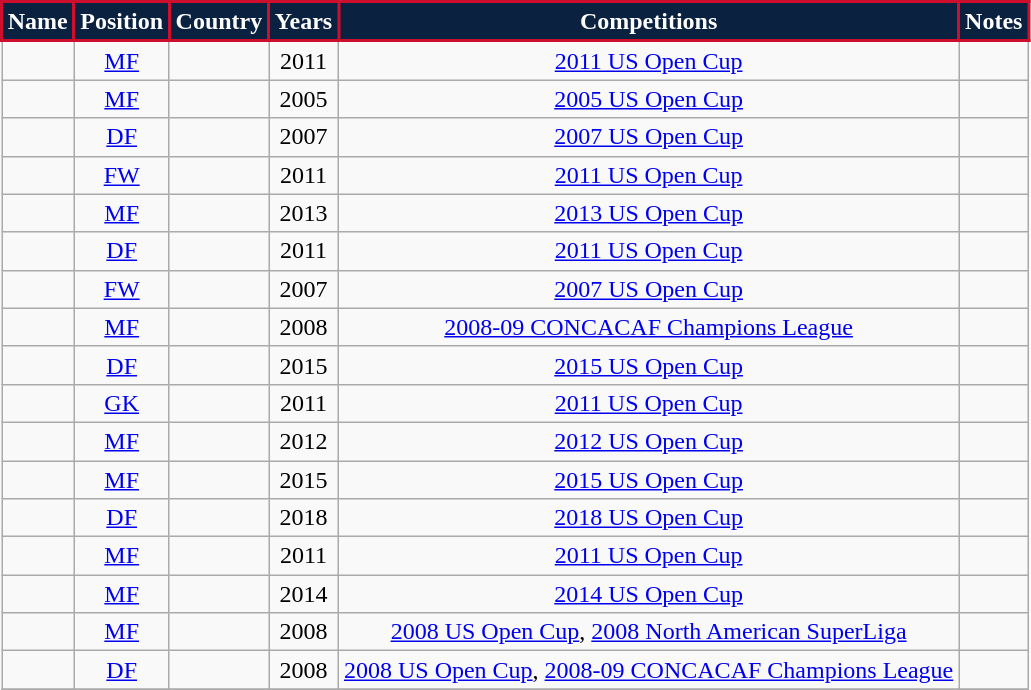<table class="wikitable sortable" style="text-align:center;">
<tr>
<th style="background-color:#0A2240; color:white; border:2px solid #CE0E2D;" scope=col>Name</th>
<th style="background-color:#0A2240; color:white; border:2px solid #CE0E2D;" scope=col>Position</th>
<th style="background-color:#0A2240; color:white; border:2px solid #CE0E2D;" scope=col>Country</th>
<th style="background-color:#0A2240; color:white; border:2px solid #CE0E2D;" scope=col>Years</th>
<th style="background-color:#0A2240; color:white; border:2px solid #CE0E2D;" scope=col>Competitions</th>
<th style="background-color:#0A2240; color:white; border:2px solid #CE0E2D;" scope=col>Notes</th>
</tr>
<tr>
<td align=left></td>
<td><a href='#'>MF</a></td>
<td align=left></td>
<td>2011</td>
<td><a href='#'>2011 US Open Cup</a></td>
<td></td>
</tr>
<tr>
<td align=left></td>
<td><a href='#'>MF</a></td>
<td align=left></td>
<td>2005</td>
<td><a href='#'>2005 US Open Cup</a></td>
<td></td>
</tr>
<tr>
<td align=left></td>
<td><a href='#'>DF</a></td>
<td align=left></td>
<td>2007</td>
<td><a href='#'>2007 US Open Cup</a></td>
<td></td>
</tr>
<tr>
<td align=left></td>
<td><a href='#'>FW</a></td>
<td align=left></td>
<td>2011</td>
<td><a href='#'>2011 US Open Cup</a></td>
<td></td>
</tr>
<tr>
<td align=left></td>
<td><a href='#'>MF</a></td>
<td align=left></td>
<td>2013</td>
<td><a href='#'>2013 US Open Cup</a></td>
<td></td>
</tr>
<tr>
<td align=left></td>
<td><a href='#'>DF</a></td>
<td align=left></td>
<td>2011</td>
<td><a href='#'>2011 US Open Cup</a></td>
<td></td>
</tr>
<tr>
<td align=left></td>
<td><a href='#'>FW</a></td>
<td align=left></td>
<td>2007</td>
<td><a href='#'>2007 US Open Cup</a></td>
<td></td>
</tr>
<tr>
<td align=left></td>
<td><a href='#'>MF</a></td>
<td align=left></td>
<td>2008</td>
<td><a href='#'>2008-09 CONCACAF Champions League</a></td>
<td></td>
</tr>
<tr>
<td align=left></td>
<td><a href='#'>DF</a></td>
<td align=left></td>
<td>2015</td>
<td><a href='#'>2015 US Open Cup</a></td>
<td></td>
</tr>
<tr>
<td align=left></td>
<td><a href='#'>GK</a></td>
<td align=left></td>
<td>2011</td>
<td><a href='#'>2011 US Open Cup</a></td>
<td></td>
</tr>
<tr>
<td align=left></td>
<td><a href='#'>MF</a></td>
<td align=left></td>
<td>2012</td>
<td><a href='#'>2012 US Open Cup</a></td>
<td></td>
</tr>
<tr>
<td align=left></td>
<td><a href='#'>MF</a></td>
<td align=left></td>
<td>2015</td>
<td><a href='#'>2015 US Open Cup</a></td>
<td></td>
</tr>
<tr>
<td align=left></td>
<td><a href='#'>DF</a></td>
<td align=left></td>
<td>2018</td>
<td><a href='#'>2018 US Open Cup</a></td>
<td></td>
</tr>
<tr>
<td align=left></td>
<td><a href='#'>MF</a></td>
<td align=left></td>
<td>2011</td>
<td><a href='#'>2011 US Open Cup</a></td>
<td></td>
</tr>
<tr>
<td align=left></td>
<td><a href='#'>MF</a></td>
<td align=left></td>
<td>2014</td>
<td><a href='#'>2014 US Open Cup</a></td>
<td></td>
</tr>
<tr>
<td align=left></td>
<td><a href='#'>MF</a></td>
<td align=left></td>
<td>2008</td>
<td><a href='#'>2008 US Open Cup</a>, <a href='#'>2008 North American SuperLiga</a></td>
<td></td>
</tr>
<tr>
<td align=left></td>
<td><a href='#'>DF</a></td>
<td align=left></td>
<td>2008</td>
<td><a href='#'>2008 US Open Cup</a>, <a href='#'>2008-09 CONCACAF Champions League</a></td>
<td></td>
</tr>
<tr>
</tr>
</table>
